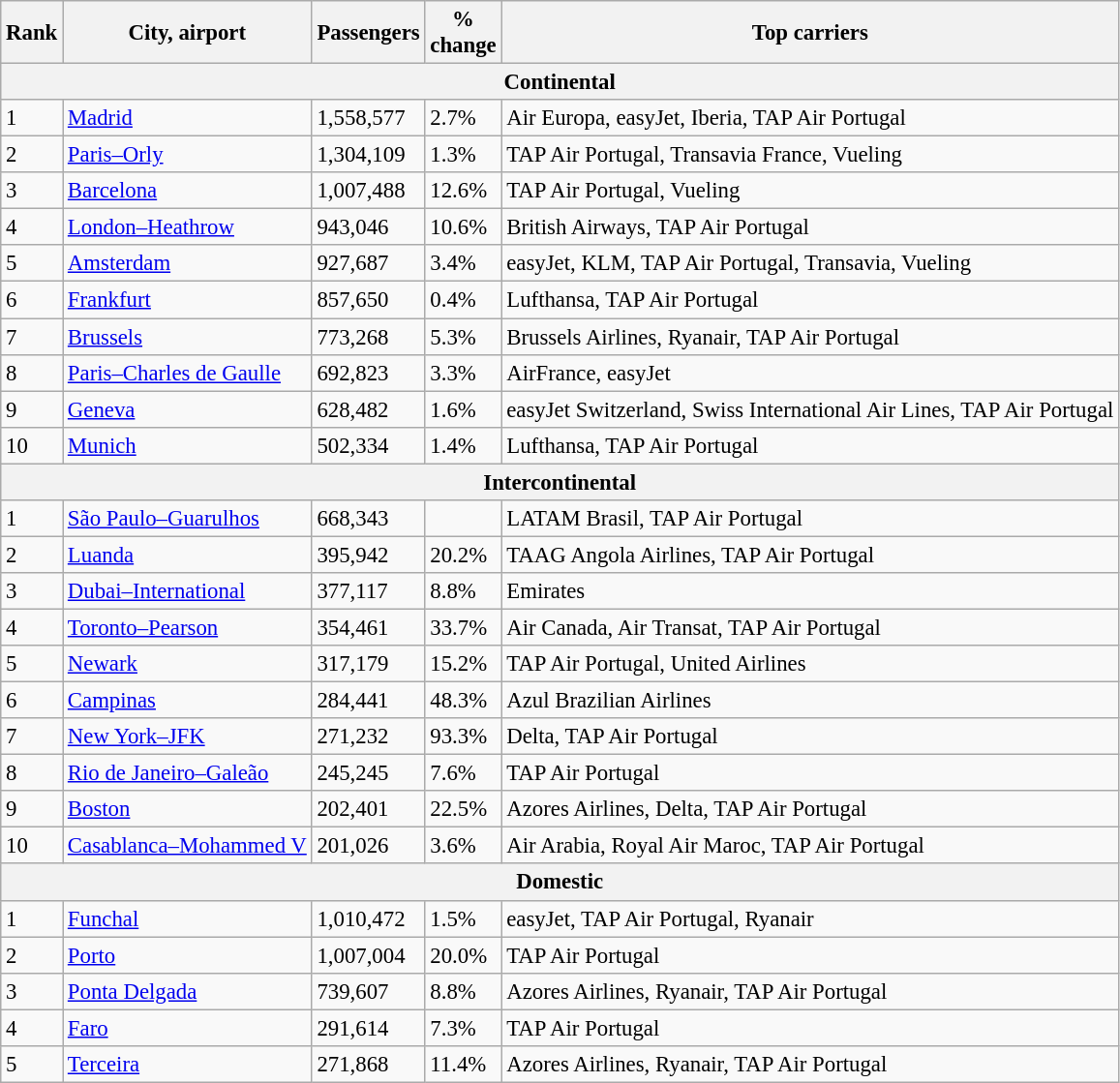<table class="wikitable" style="font-size: 95%" width= align=>
<tr>
<th>Rank</th>
<th>City, airport</th>
<th>Passengers</th>
<th>%<br>change<br></th>
<th>Top carriers</th>
</tr>
<tr>
<th colspan="5" class="hintergrundfarbe2">Continental</th>
</tr>
<tr>
<td>1</td>
<td> <a href='#'>Madrid</a></td>
<td>1,558,577</td>
<td> 2.7%</td>
<td>Air Europa, easyJet, Iberia, TAP Air Portugal</td>
</tr>
<tr>
<td>2</td>
<td> <a href='#'>Paris–Orly</a></td>
<td>1,304,109</td>
<td> 1.3%</td>
<td>TAP Air Portugal, Transavia France, Vueling</td>
</tr>
<tr>
<td>3</td>
<td> <a href='#'>Barcelona</a></td>
<td>1,007,488</td>
<td> 12.6%</td>
<td>TAP Air Portugal, Vueling</td>
</tr>
<tr>
<td>4</td>
<td> <a href='#'>London–Heathrow</a></td>
<td>943,046</td>
<td> 10.6%</td>
<td>British Airways, TAP Air Portugal</td>
</tr>
<tr>
<td>5</td>
<td> <a href='#'>Amsterdam</a></td>
<td>927,687</td>
<td> 3.4%</td>
<td>easyJet, KLM, TAP Air Portugal, Transavia, Vueling</td>
</tr>
<tr>
<td>6</td>
<td> <a href='#'>Frankfurt</a></td>
<td>857,650</td>
<td> 0.4%</td>
<td>Lufthansa, TAP Air Portugal</td>
</tr>
<tr>
<td>7</td>
<td> <a href='#'>Brussels</a></td>
<td>773,268</td>
<td> 5.3%</td>
<td>Brussels Airlines, Ryanair, TAP Air Portugal</td>
</tr>
<tr>
<td>8</td>
<td> <a href='#'>Paris–Charles de Gaulle</a></td>
<td>692,823</td>
<td> 3.3%</td>
<td>AirFrance, easyJet</td>
</tr>
<tr>
<td>9</td>
<td> <a href='#'>Geneva</a></td>
<td>628,482</td>
<td> 1.6%</td>
<td>easyJet Switzerland, Swiss International Air Lines, TAP Air Portugal</td>
</tr>
<tr>
<td>10</td>
<td> <a href='#'>Munich</a></td>
<td>502,334</td>
<td> 1.4%</td>
<td>Lufthansa, TAP Air Portugal</td>
</tr>
<tr>
<th colspan="5" class="hintergrundfarbe2">Intercontinental</th>
</tr>
<tr>
<td>1</td>
<td> <a href='#'>São Paulo–Guarulhos</a></td>
<td>668,343</td>
<td></td>
<td>LATAM Brasil, TAP Air Portugal</td>
</tr>
<tr>
<td>2</td>
<td> <a href='#'>Luanda</a></td>
<td>395,942</td>
<td> 20.2%</td>
<td>TAAG Angola Airlines, TAP Air Portugal</td>
</tr>
<tr>
<td>3</td>
<td> <a href='#'>Dubai–International</a></td>
<td>377,117</td>
<td> 8.8%</td>
<td>Emirates</td>
</tr>
<tr>
<td>4</td>
<td> <a href='#'>Toronto–Pearson</a></td>
<td>354,461</td>
<td> 33.7%</td>
<td>Air Canada, Air Transat, TAP Air Portugal</td>
</tr>
<tr>
<td>5</td>
<td> <a href='#'>Newark</a></td>
<td>317,179</td>
<td> 15.2%</td>
<td>TAP Air Portugal, United Airlines</td>
</tr>
<tr>
<td>6</td>
<td> <a href='#'>Campinas</a></td>
<td>284,441</td>
<td> 48.3%</td>
<td>Azul Brazilian Airlines</td>
</tr>
<tr>
<td>7</td>
<td> <a href='#'>New York–JFK</a></td>
<td>271,232</td>
<td> 93.3%</td>
<td>Delta, TAP Air Portugal</td>
</tr>
<tr>
<td>8</td>
<td> <a href='#'>Rio de Janeiro–Galeão</a></td>
<td>245,245</td>
<td> 7.6%</td>
<td>TAP Air Portugal</td>
</tr>
<tr>
<td>9</td>
<td> <a href='#'>Boston</a></td>
<td>202,401</td>
<td> 22.5%</td>
<td>Azores Airlines, Delta, TAP Air Portugal</td>
</tr>
<tr>
<td>10</td>
<td> <a href='#'>Casablanca–Mohammed V</a></td>
<td>201,026</td>
<td> 3.6%</td>
<td>Air Arabia, Royal Air Maroc, TAP Air Portugal</td>
</tr>
<tr>
<th colspan="5" class="hintergrundfarbe2">Domestic</th>
</tr>
<tr>
<td>1</td>
<td> <a href='#'>Funchal</a></td>
<td>1,010,472</td>
<td> 1.5%</td>
<td>easyJet, TAP Air Portugal, Ryanair</td>
</tr>
<tr>
<td>2</td>
<td> <a href='#'>Porto</a></td>
<td>1,007,004</td>
<td> 20.0%</td>
<td>TAP Air Portugal</td>
</tr>
<tr>
<td>3</td>
<td> <a href='#'>Ponta Delgada</a></td>
<td>739,607</td>
<td> 8.8%</td>
<td>Azores Airlines, Ryanair, TAP Air Portugal</td>
</tr>
<tr>
<td>4</td>
<td> <a href='#'>Faro</a></td>
<td>291,614</td>
<td> 7.3%</td>
<td>TAP Air Portugal</td>
</tr>
<tr>
<td>5</td>
<td> <a href='#'>Terceira</a></td>
<td>271,868</td>
<td> 11.4%</td>
<td>Azores Airlines, Ryanair, TAP Air Portugal</td>
</tr>
</table>
